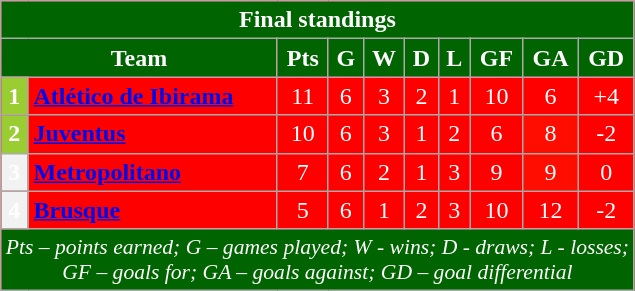<table class="wikitable" style="text-align:center; color:white; background:#ff0000">
<tr>
<th style="background:#006400" colspan="10">Final standings</th>
</tr>
<tr>
<th style="background:#006400" colspan="2">Team</th>
<th style="background:#006400">Pts</th>
<th style="background:#006400">G</th>
<th style="background:#006400">W</th>
<th style="background:#006400">D</th>
<th style="background:#006400">L</th>
<th style="background:#006400">GF</th>
<th style="background:#006400">GA</th>
<th style="background:#006400">GD</th>
</tr>
<tr>
<th style="background:#9ACD32">1</th>
<td align="left"><a href='#'><span> <strong>Atlético de Ibirama</strong></span></a></td>
<td bgcolor=#ff0000 align="center"><span>11</span></td>
<td bgcolor=#ff0000 align="center"><span>6</span></td>
<td bgcolor=#ff0000 align="center"><span>3</span></td>
<td bgcolor=#ff0000 align="center"><span>2</span></td>
<td bgcolor=#ff0000 align="center"><span>1</span></td>
<td bgcolor=#ff0000 align="center"><span>10</span></td>
<td bgcolor=#ff0000 align="center"><span>6</span></td>
<td bgcolor=#ff0000 align="center"><span>+4</span></td>
</tr>
<tr>
<th style="background:#9ACD32">2</th>
<td align="left"><a href='#'><span> <strong>Juventus</strong></span></a></td>
<td bgcolor=#ff0000 align="center"><span>10</span></td>
<td bgcolor=#ff0000 align="center"><span>6</span></td>
<td bgcolor=#ff0000 align="center"><span>3</span></td>
<td bgcolor=#ff0000 align="center"><span>1</span></td>
<td bgcolor=#ff0000 align="center"><span>2</span></td>
<td bgcolor=#ff0000 align="center"><span>6</span></td>
<td bgcolor=#ff0E00 align="center"><span>8</span></td>
<td bgcolor=#ff0000 align="center"><span>-2</span></td>
</tr>
<tr>
<th>3</th>
<td align="left"><a href='#'><span> <strong>Metropolitano</strong></span></a></td>
<td bgcolor=#ff0000 align="center"><span>7</span></td>
<td bgcolor=#ff0000 align="center"><span>6</span></td>
<td bgcolor=#ff0000 align="center"><span>2</span></td>
<td bgcolor=#ff0000 align="center"><span>1</span></td>
<td bgcolor=#ff0000 align="center"><span>3</span></td>
<td bgcolor=#ff0000 align="center"><span>9</span></td>
<td bgcolor=#ff0E00 align="center"><span>9</span></td>
<td bgcolor=#ff0000 align="center"><span>0</span></td>
</tr>
<tr>
<th>4</th>
<td align="left"><a href='#'><span><strong>Brusque</strong></span></a></td>
<td bgcolor=#ff0000 align="center"><span>5</span></td>
<td bgcolor=#ff0000 align="center"><span>6</span></td>
<td bgcolor=#ff0000 align="center"><span>1</span></td>
<td bgcolor=#ff0000 align="center"><span>2</span></td>
<td bgcolor=#ff0000 align="center"><span>3</span></td>
<td bgcolor=#ff0000 align="center"><span>10</span></td>
<td bgcolor=#ff0000 align="center"><span>12</span></td>
<td bgcolor=#ff0000 align="center"><span>-2</span></td>
</tr>
<tr>
<td colspan="10" style="background:#006400; font-size:90%; font-style:italic">Pts – points earned; G – games played; W - wins; D - draws; L - losses;<br>GF – goals for; GA – goals against; GD – goal differential</td>
</tr>
</table>
